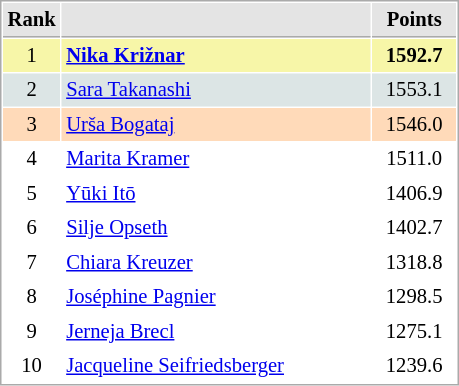<table cellspacing="1" cellpadding="3" style="border:1px solid #AAAAAA;font-size:86%">
<tr style="background-color: #E4E4E4;">
<th style="border-bottom:1px solid #AAAAAA; width: 10px;">Rank</th>
<th style="border-bottom:1px solid #AAAAAA; width: 200px;"></th>
<th style="border-bottom:1px solid #AAAAAA; width: 50px;">Points</th>
</tr>
<tr style="background:#f7f6a8;">
<td align=center>1</td>
<td> <strong><a href='#'>Nika Križnar</a></strong></td>
<td align=center><strong>1592.7</strong></td>
</tr>
<tr style="background:#dce5e5;">
<td align=center>2</td>
<td> <a href='#'>Sara Takanashi</a></td>
<td align=center>1553.1</td>
</tr>
<tr style="background:#ffdab9;">
<td align=center>3</td>
<td> <a href='#'>Urša Bogataj</a></td>
<td align=center>1546.0</td>
</tr>
<tr>
<td align=center>4</td>
<td> <a href='#'>Marita Kramer</a></td>
<td align=center>1511.0</td>
</tr>
<tr>
<td align=center>5</td>
<td> <a href='#'>Yūki Itō</a></td>
<td align=center>1406.9</td>
</tr>
<tr>
<td align=center>6</td>
<td> <a href='#'>Silje Opseth</a></td>
<td align=center>1402.7</td>
</tr>
<tr>
<td align=center>7</td>
<td> <a href='#'>Chiara Kreuzer</a></td>
<td align=center>1318.8</td>
</tr>
<tr>
<td align=center>8</td>
<td> <a href='#'>Joséphine Pagnier</a></td>
<td align=center>1298.5</td>
</tr>
<tr>
<td align=center>9</td>
<td> <a href='#'>Jerneja Brecl</a></td>
<td align=center>1275.1</td>
</tr>
<tr>
<td align=center>10</td>
<td> <a href='#'>Jacqueline Seifriedsberger</a></td>
<td align=center>1239.6</td>
</tr>
</table>
